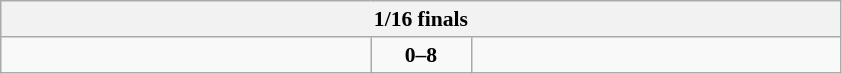<table class="wikitable" style="text-align: center; font-size:90% ">
<tr>
<th colspan=3>1/16 finals</th>
</tr>
<tr>
<td align=left width="240"></td>
<td align=center width="60"><strong>0–8</strong></td>
<td align=left width="240"><strong></strong></td>
</tr>
</table>
